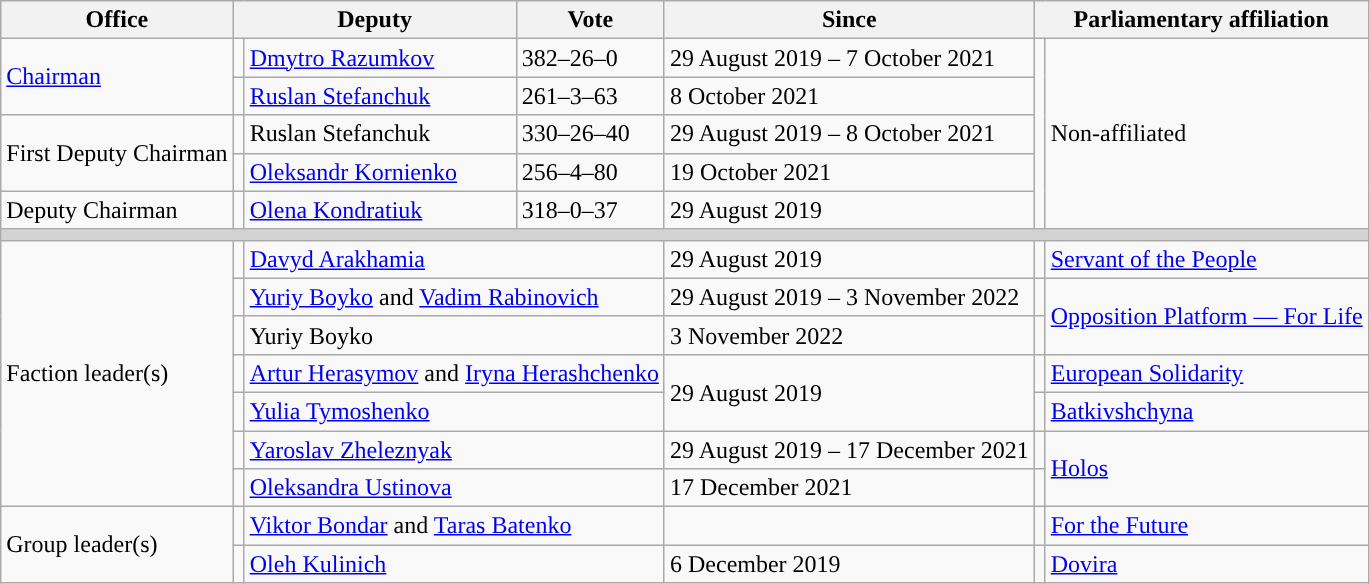<table class=wikitable>
<tr>
<th>Office</th>
<th colspan=2>Deputy</th>
<th>Vote</th>
<th>Since</th>
<th colspan=2>Parliamentary affiliation</th>
</tr>
<tr>
<td rowspan=2><a href='#'>Chairman</a></td>
<td style="background-color:"></td>
<td><a href='#'>Dmytro Razumkov</a></td>
<td>382–26–0</td>
<td>29 August 2019 – 7 October 2021</td>
<td rowspan="5" style="background-color:"></td>
<td rowspan="5">Non-affiliated</td>
</tr>
<tr>
<td style="background-color:"></td>
<td><a href='#'>Ruslan Stefanchuk</a></td>
<td>261–3–63</td>
<td>8 October 2021</td>
</tr>
<tr>
<td rowspan=2>First Deputy Chairman</td>
<td style="background-color:"></td>
<td>Ruslan Stefanchuk</td>
<td>330–26–40</td>
<td>29 August 2019 – 8 October 2021</td>
</tr>
<tr>
<td style="background-color:"></td>
<td><a href='#'>Oleksandr Kornienko</a></td>
<td>256–4–80</td>
<td>19 October 2021</td>
</tr>
<tr>
<td>Deputy Chairman</td>
<td style="background-color:"></td>
<td><a href='#'>Olena Kondratiuk</a></td>
<td>318–0–37</td>
<td>29 August 2019</td>
</tr>
<tr>
<td colspan=7; bgcolor="lightgrey"></td>
</tr>
<tr>
<td rowspan="7">Faction leader(s)</td>
<td style="background-color:"></td>
<td colspan=2><a href='#'>Davyd Arakhamia</a></td>
<td>29 August 2019</td>
<td style="background-color:"></td>
<td><a href='#'>Servant of the People</a></td>
</tr>
<tr>
<td style="background-color:"></td>
<td colspan=2><a href='#'>Yuriy Boyko</a> and <a href='#'>Vadim Rabinovich</a></td>
<td>29 August 2019 – 3 November 2022</td>
<td style="background-color:"></td>
<td rowspan="2"><a href='#'>Opposition Platform — For Life</a></td>
</tr>
<tr>
<td style="background-color:"></td>
<td colspan=2>Yuriy Boyko</td>
<td>3 November 2022</td>
<td style="background-color:"></td>
</tr>
<tr>
<td style="background-color:"></td>
<td colspan=2><a href='#'>Artur Herasymov</a> and <a href='#'>Iryna Herashchenko</a></td>
<td rowspan="2">29 August 2019</td>
<td style="background-color:"></td>
<td><a href='#'>European Solidarity</a></td>
</tr>
<tr>
<td style="background-color:"></td>
<td colspan=2><a href='#'>Yulia Tymoshenko</a></td>
<td style="background-color:"></td>
<td><a href='#'>Batkivshchyna</a></td>
</tr>
<tr>
<td style="background-color:"></td>
<td colspan=2><a href='#'>Yaroslav Zheleznyak</a></td>
<td>29 August 2019 – 17 December 2021</td>
<td style="background-color:"></td>
<td rowspan="2"><a href='#'>Holos</a></td>
</tr>
<tr>
<td style="background-color:"></td>
<td colspan="2"><a href='#'>Oleksandra Ustinova</a></td>
<td>17 December 2021</td>
<td style="background-color:"></td>
</tr>
<tr>
<td rowspan="2">Group leader(s)</td>
<td style="background-color:"></td>
<td colspan="2"><a href='#'>Viktor Bondar</a> and <a href='#'>Taras Batenko</a></td>
<td></td>
<td style="background-color:"></td>
<td><a href='#'>For the Future</a></td>
</tr>
<tr>
<td style="background-color:"></td>
<td colspan=2><a href='#'>Oleh Kulinich</a></td>
<td rowspan=1>6 December 2019</td>
<td style="background-color:"></td>
<td><a href='#'>Dovira</a></td>
</tr>
</table>
